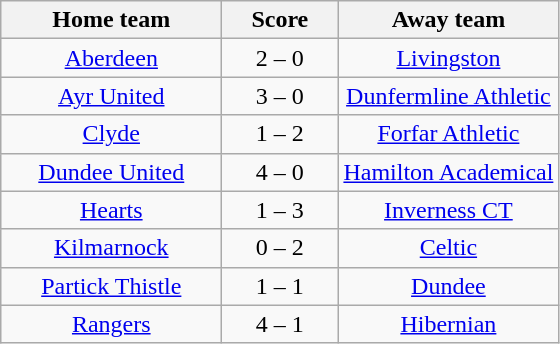<table class="wikitable" style="text-align: center">
<tr>
<th width=140>Home team</th>
<th width=70>Score</th>
<th width=140>Away team</th>
</tr>
<tr>
<td><a href='#'>Aberdeen</a></td>
<td>2 – 0</td>
<td><a href='#'>Livingston</a></td>
</tr>
<tr>
<td><a href='#'>Ayr United</a></td>
<td>3 – 0</td>
<td><a href='#'>Dunfermline Athletic</a></td>
</tr>
<tr>
<td><a href='#'>Clyde</a></td>
<td>1 – 2</td>
<td><a href='#'>Forfar Athletic</a></td>
</tr>
<tr>
<td><a href='#'>Dundee United</a></td>
<td>4 – 0</td>
<td><a href='#'>Hamilton Academical</a></td>
</tr>
<tr>
<td><a href='#'>Hearts</a></td>
<td>1 – 3</td>
<td><a href='#'>Inverness CT</a></td>
</tr>
<tr>
<td><a href='#'>Kilmarnock</a></td>
<td>0 – 2</td>
<td><a href='#'>Celtic</a></td>
</tr>
<tr>
<td><a href='#'>Partick Thistle</a></td>
<td>1 – 1</td>
<td><a href='#'>Dundee</a></td>
</tr>
<tr>
<td><a href='#'>Rangers</a></td>
<td>4 – 1</td>
<td><a href='#'>Hibernian</a></td>
</tr>
</table>
